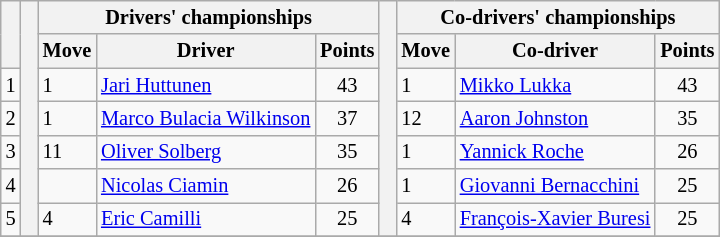<table class="wikitable" style="font-size:85%;">
<tr>
<th rowspan="2"></th>
<th rowspan="7" style="width:5px;"></th>
<th colspan="3">Drivers' championships</th>
<th rowspan="7" style="width:5px;"></th>
<th colspan="3">Co-drivers' championships</th>
</tr>
<tr>
<th>Move</th>
<th>Driver</th>
<th>Points</th>
<th>Move</th>
<th>Co-driver</th>
<th>Points</th>
</tr>
<tr>
<td align="center">1</td>
<td> 1</td>
<td><a href='#'>Jari Huttunen</a></td>
<td align="center">43</td>
<td> 1</td>
<td><a href='#'>Mikko Lukka</a></td>
<td align="center">43</td>
</tr>
<tr>
<td align="center">2</td>
<td> 1</td>
<td><a href='#'>Marco Bulacia Wilkinson</a></td>
<td align="center">37</td>
<td> 12</td>
<td><a href='#'>Aaron Johnston</a></td>
<td align="center">35</td>
</tr>
<tr>
<td align="center">3</td>
<td> 11</td>
<td><a href='#'>Oliver Solberg</a></td>
<td align="center">35</td>
<td> 1</td>
<td><a href='#'>Yannick Roche</a></td>
<td align="center">26</td>
</tr>
<tr>
<td align="center">4</td>
<td></td>
<td><a href='#'>Nicolas Ciamin</a></td>
<td align="center">26</td>
<td> 1</td>
<td><a href='#'>Giovanni Bernacchini</a></td>
<td align="center">25</td>
</tr>
<tr>
<td align="center">5</td>
<td> 4</td>
<td><a href='#'>Eric Camilli</a></td>
<td align="center">25</td>
<td> 4</td>
<td nowrap><a href='#'>François-Xavier Buresi</a></td>
<td align="center">25</td>
</tr>
<tr>
</tr>
</table>
